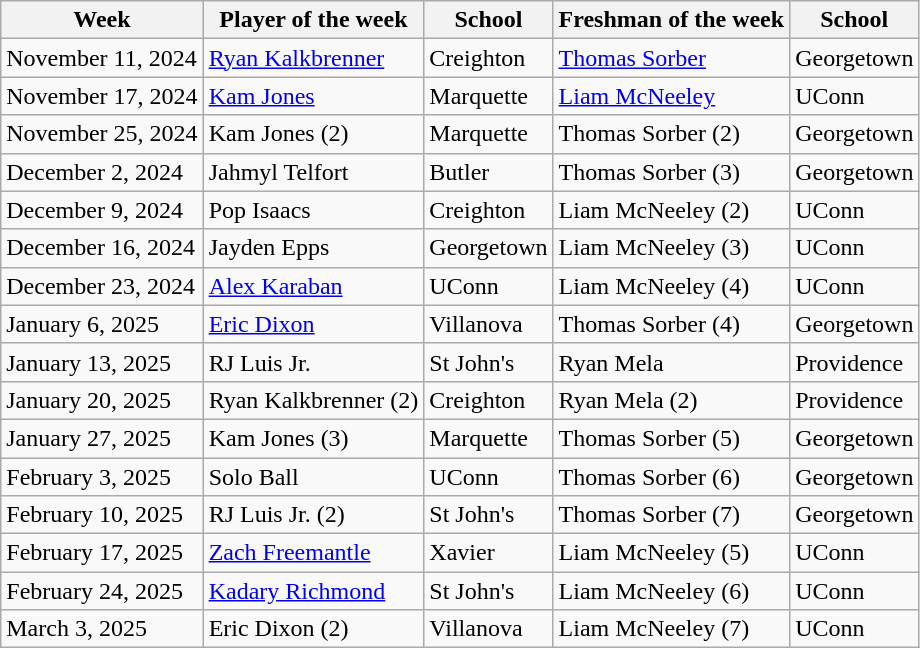<table class="wikitable" border="1">
<tr>
<th>Week</th>
<th>Player of the week</th>
<th>School</th>
<th>Freshman of the week</th>
<th>School</th>
</tr>
<tr>
<td>November 11, 2024</td>
<td><a href='#'>Ryan Kalkbrenner</a></td>
<td>Creighton</td>
<td><a href='#'>Thomas Sorber</a></td>
<td>Georgetown</td>
</tr>
<tr>
<td>November 17, 2024</td>
<td><a href='#'>Kam Jones</a></td>
<td>Marquette</td>
<td><a href='#'>Liam McNeeley</a></td>
<td>UConn</td>
</tr>
<tr>
<td>November 25, 2024</td>
<td>Kam Jones (2)</td>
<td>Marquette</td>
<td>Thomas Sorber (2)</td>
<td>Georgetown</td>
</tr>
<tr>
<td>December 2, 2024</td>
<td>Jahmyl Telfort</td>
<td>Butler</td>
<td>Thomas Sorber (3)</td>
<td>Georgetown</td>
</tr>
<tr>
<td>December 9, 2024</td>
<td>Pop Isaacs</td>
<td>Creighton</td>
<td>Liam McNeeley (2)</td>
<td>UConn</td>
</tr>
<tr>
<td>December 16, 2024</td>
<td>Jayden Epps</td>
<td>Georgetown</td>
<td>Liam McNeeley (3)</td>
<td>UConn</td>
</tr>
<tr>
<td>December 23, 2024</td>
<td><a href='#'>Alex Karaban</a></td>
<td>UConn</td>
<td>Liam McNeeley (4)</td>
<td>UConn</td>
</tr>
<tr>
<td>January 6, 2025</td>
<td><a href='#'>Eric Dixon</a></td>
<td>Villanova</td>
<td>Thomas Sorber (4)</td>
<td>Georgetown</td>
</tr>
<tr>
<td>January 13, 2025</td>
<td>RJ Luis Jr.</td>
<td>St John's</td>
<td>Ryan Mela</td>
<td>Providence</td>
</tr>
<tr>
<td>January 20, 2025</td>
<td>Ryan Kalkbrenner (2)</td>
<td>Creighton</td>
<td>Ryan Mela (2)</td>
<td>Providence</td>
</tr>
<tr>
<td>January 27, 2025</td>
<td>Kam Jones (3)</td>
<td>Marquette</td>
<td>Thomas Sorber (5)</td>
<td>Georgetown</td>
</tr>
<tr>
<td>February 3, 2025</td>
<td>Solo Ball</td>
<td>UConn</td>
<td>Thomas Sorber (6)</td>
<td>Georgetown</td>
</tr>
<tr>
<td>February 10, 2025</td>
<td>RJ Luis Jr. (2)</td>
<td>St John's</td>
<td>Thomas Sorber (7)</td>
<td>Georgetown</td>
</tr>
<tr>
<td>February 17, 2025</td>
<td><a href='#'>Zach Freemantle</a></td>
<td>Xavier</td>
<td>Liam McNeeley (5)</td>
<td>UConn</td>
</tr>
<tr>
<td>February 24, 2025</td>
<td><a href='#'>Kadary Richmond</a></td>
<td>St John's</td>
<td>Liam McNeeley (6)</td>
<td>UConn</td>
</tr>
<tr>
<td>March 3, 2025</td>
<td>Eric Dixon (2)</td>
<td>Villanova</td>
<td>Liam McNeeley (7)</td>
<td>UConn</td>
</tr>
</table>
